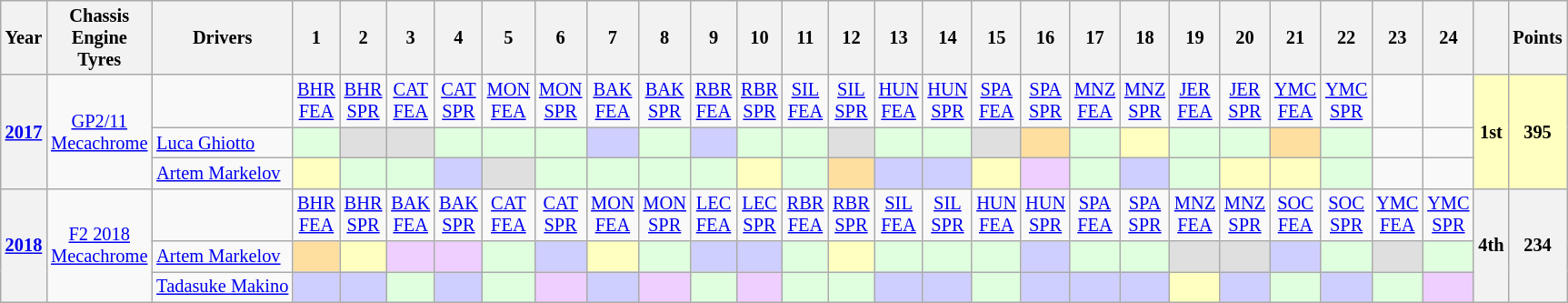<table class="wikitable" style="text-align:center; font-size:85%;">
<tr>
<th>Year</th>
<th>Chassis<br>Engine<br>Tyres</th>
<th>Drivers</th>
<th>1</th>
<th>2</th>
<th>3</th>
<th>4</th>
<th>5</th>
<th>6</th>
<th>7</th>
<th>8</th>
<th>9</th>
<th>10</th>
<th>11</th>
<th>12</th>
<th>13</th>
<th>14</th>
<th>15</th>
<th>16</th>
<th>17</th>
<th>18</th>
<th>19</th>
<th>20</th>
<th>21</th>
<th>22</th>
<th>23</th>
<th>24</th>
<th></th>
<th>Points</th>
</tr>
<tr>
<th rowspan=3><a href='#'>2017</a></th>
<td rowspan=3><a href='#'>GP2/11</a><br><a href='#'>Mecachrome</a><br></td>
<td></td>
<td><a href='#'>BHR<br>FEA</a></td>
<td><a href='#'>BHR<br>SPR</a></td>
<td><a href='#'>CAT<br>FEA</a></td>
<td><a href='#'>CAT<br>SPR</a></td>
<td><a href='#'>MON<br>FEA</a></td>
<td><a href='#'>MON<br>SPR</a></td>
<td><a href='#'>BAK<br>FEA</a></td>
<td><a href='#'>BAK<br>SPR</a></td>
<td><a href='#'>RBR<br>FEA</a></td>
<td><a href='#'>RBR<br>SPR</a></td>
<td><a href='#'>SIL<br>FEA</a></td>
<td><a href='#'>SIL<br>SPR</a></td>
<td><a href='#'>HUN<br>FEA</a></td>
<td><a href='#'>HUN<br>SPR</a></td>
<td><a href='#'>SPA<br>FEA</a></td>
<td><a href='#'>SPA<br>SPR</a></td>
<td><a href='#'>MNZ<br>FEA</a></td>
<td><a href='#'>MNZ<br>SPR</a></td>
<td><a href='#'>JER<br>FEA</a></td>
<td><a href='#'>JER<br>SPR</a></td>
<td><a href='#'>YMC<br>FEA</a></td>
<td><a href='#'>YMC<br>SPR</a></td>
<td></td>
<td></td>
<th rowspan=3 style="background:#FFFFBF;">1st</th>
<th rowspan=3 style="background:#FFFFBF;">395</th>
</tr>
<tr>
<td align=left> <a href='#'>Luca Ghiotto</a></td>
<td style="background:#DFFFDF;"></td>
<td style="background:#DFDFDF;"></td>
<td style="background:#DFDFDF;"></td>
<td style="background:#DFFFDF;"></td>
<td style="background:#DFFFDF;"></td>
<td style="background:#DFFFDF;"></td>
<td style="background:#CFCFFF;"></td>
<td style="background:#DFFFDF;"></td>
<td style="background:#CFCFFF;"></td>
<td style="background:#DFFFDF;"></td>
<td style="background:#DFFFDF;"></td>
<td style="background:#DFDFDF;"></td>
<td style="background:#DFFFDF;"></td>
<td style="background:#DFFFDF;"></td>
<td style="background:#DFDFDF;"></td>
<td style="background:#FFDF9F;"></td>
<td style="background:#DFFFDF;"></td>
<td style="background:#FFFFBF;"></td>
<td style="background:#DFFFDF;"></td>
<td style="background:#DFFFDF;"></td>
<td style="background:#FFDF9F;"></td>
<td style="background:#DFFFDF;"></td>
<td></td>
<td></td>
</tr>
<tr>
<td align=left> <a href='#'>Artem Markelov</a></td>
<td style="background:#FFFFBF;"></td>
<td style="background:#DFFFDF;"></td>
<td style="background:#DFFFDF;"></td>
<td style="background:#CFCFFF;"></td>
<td style="background:#DFDFDF;"></td>
<td style="background:#DFFFDF;"></td>
<td style="background:#DFFFDF;"></td>
<td style="background:#DFFFDF;"></td>
<td style="background:#DFFFDF;"></td>
<td style="background:#FFFFBF;"></td>
<td style="background:#DFFFDF;"></td>
<td style="background:#FFDF9F;"></td>
<td style="background:#CFCFFF;"></td>
<td style="background:#CFCFFF;"></td>
<td style="background:#FFFFBF;"></td>
<td style="background:#EFCFFF;"></td>
<td style="background:#DFFFDF;"></td>
<td style="background:#CFCFFF;"></td>
<td style="background:#DFFFDF;"></td>
<td style="background:#FFFFBF;"></td>
<td style="background:#FFFFBF;"></td>
<td style="background:#DFFFDF;"></td>
<td></td>
<td></td>
</tr>
<tr>
<th rowspan=3><a href='#'>2018</a></th>
<td rowspan=3><a href='#'>F2 2018</a><br><a href='#'>Mecachrome</a><br></td>
<td></td>
<td><a href='#'>BHR<br>FEA</a></td>
<td><a href='#'>BHR<br>SPR</a></td>
<td><a href='#'>BAK<br>FEA</a></td>
<td><a href='#'>BAK<br>SPR</a></td>
<td><a href='#'>CAT<br>FEA</a></td>
<td><a href='#'>CAT<br>SPR</a></td>
<td><a href='#'>MON<br>FEA</a></td>
<td><a href='#'>MON<br>SPR</a></td>
<td><a href='#'>LEC<br>FEA</a></td>
<td><a href='#'>LEC<br>SPR</a></td>
<td><a href='#'>RBR<br>FEA</a></td>
<td><a href='#'>RBR<br>SPR</a></td>
<td><a href='#'>SIL<br>FEA</a></td>
<td><a href='#'>SIL<br>SPR</a></td>
<td><a href='#'>HUN<br>FEA</a></td>
<td><a href='#'>HUN<br>SPR</a></td>
<td><a href='#'>SPA<br>FEA</a></td>
<td><a href='#'>SPA<br>SPR</a></td>
<td><a href='#'>MNZ<br>FEA</a></td>
<td><a href='#'>MNZ<br>SPR</a></td>
<td><a href='#'>SOC<br>FEA</a></td>
<td><a href='#'>SOC<br>SPR</a></td>
<td><a href='#'>YMC<br>FEA</a></td>
<td><a href='#'>YMC<br>SPR</a></td>
<th rowspan=3>4th</th>
<th rowspan=3>234</th>
</tr>
<tr>
<td align=left> <a href='#'>Artem Markelov</a></td>
<td style="background:#FFDF9F;"></td>
<td style="background:#FFFFBF;"></td>
<td style="background:#EFCFFF;"></td>
<td style="background:#EFCFFF;"></td>
<td style="background:#DFFFDF;"></td>
<td style="background:#CFCFFF;"></td>
<td style="background:#FFFFBF;"></td>
<td style="background:#DFFFDF;"></td>
<td style="background:#CFCFFF;"></td>
<td style="background:#CFCFFF;"></td>
<td style="background:#DFFFDF;"></td>
<td style="background:#FFFFBF;"></td>
<td style="background:#DFFFDF;"></td>
<td style="background:#DFFFDF;"></td>
<td style="background:#DFFFDF;"></td>
<td style="background:#CFCFFF;"></td>
<td style="background:#DFFFDF;"></td>
<td style="background:#DFFFDF;"></td>
<td style="background:#DFDFDF;"></td>
<td style="background:#DFDFDF;"></td>
<td style="background:#CFCFFF;"></td>
<td style="background:#DFFFDF;"></td>
<td style="background:#DFDFDF;"></td>
<td style="background:#DFFFDF;"></td>
</tr>
<tr>
<td align=left> <a href='#'>Tadasuke Makino</a></td>
<td style="background:#CFCFFF;"></td>
<td style="background:#CFCFFF;"></td>
<td style="background:#DFFFDF;"></td>
<td style="background:#CFCFFF;"></td>
<td style="background:#DFFFDF;"></td>
<td style="background:#EFCFFF;"></td>
<td style="background:#CFCFFF;"></td>
<td style="background:#EFCFFF;"></td>
<td style="background:#DFFFDF;"></td>
<td style="background:#EFCFFF;"></td>
<td style="background:#DFFFDF;"></td>
<td style="background:#DFFFDF;"></td>
<td style="background:#CFCFFF;"></td>
<td style="background:#CFCFFF;"></td>
<td style="background:#DFFFDF;"></td>
<td style="background:#CFCFFF;"></td>
<td style="background:#CFCFFF;"></td>
<td style="background:#CFCFFF;"></td>
<td style="background:#FFFFBF;"></td>
<td style="background:#CFCFFF;"></td>
<td style="background:#DFFFDF;"></td>
<td style="background:#CFCFFF;"></td>
<td style="background:#DFFFDF;"></td>
<td style="background:#EFCFFF;"></td>
</tr>
</table>
